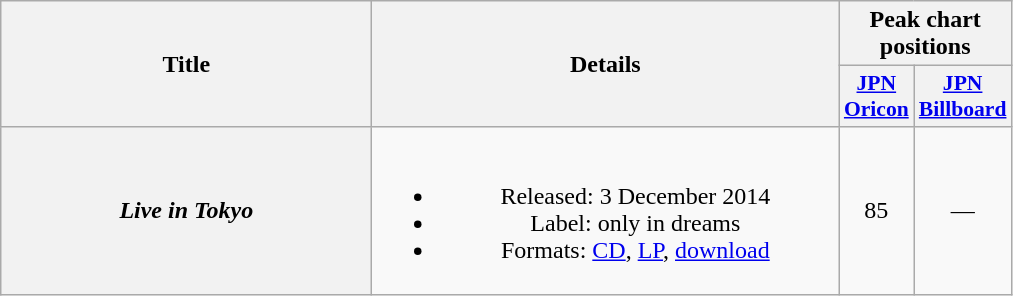<table class="wikitable plainrowheaders" style="text-align:center;">
<tr>
<th scope="col" rowspan="2" style="width:15em;">Title</th>
<th scope="col" rowspan="2" style="width:19em;">Details</th>
<th scope="col" colspan="10">Peak chart positions</th>
</tr>
<tr>
<th scope="col" style="width:3em;font-size:90%;"><a href='#'>JPN<br>Oricon</a><br></th>
<th scope="col" style="width:4em;font-size:90%"><a href='#'>JPN<br>Billboard</a></th>
</tr>
<tr>
<th scope="row"><em>Live in Tokyo</em></th>
<td><br><ul><li>Released: 3 December 2014 <span></span></li><li>Label: only in dreams</li><li>Formats: <a href='#'>CD</a>, <a href='#'>LP</a>, <a href='#'>download</a></li></ul></td>
<td>85</td>
<td>—</td>
</tr>
</table>
